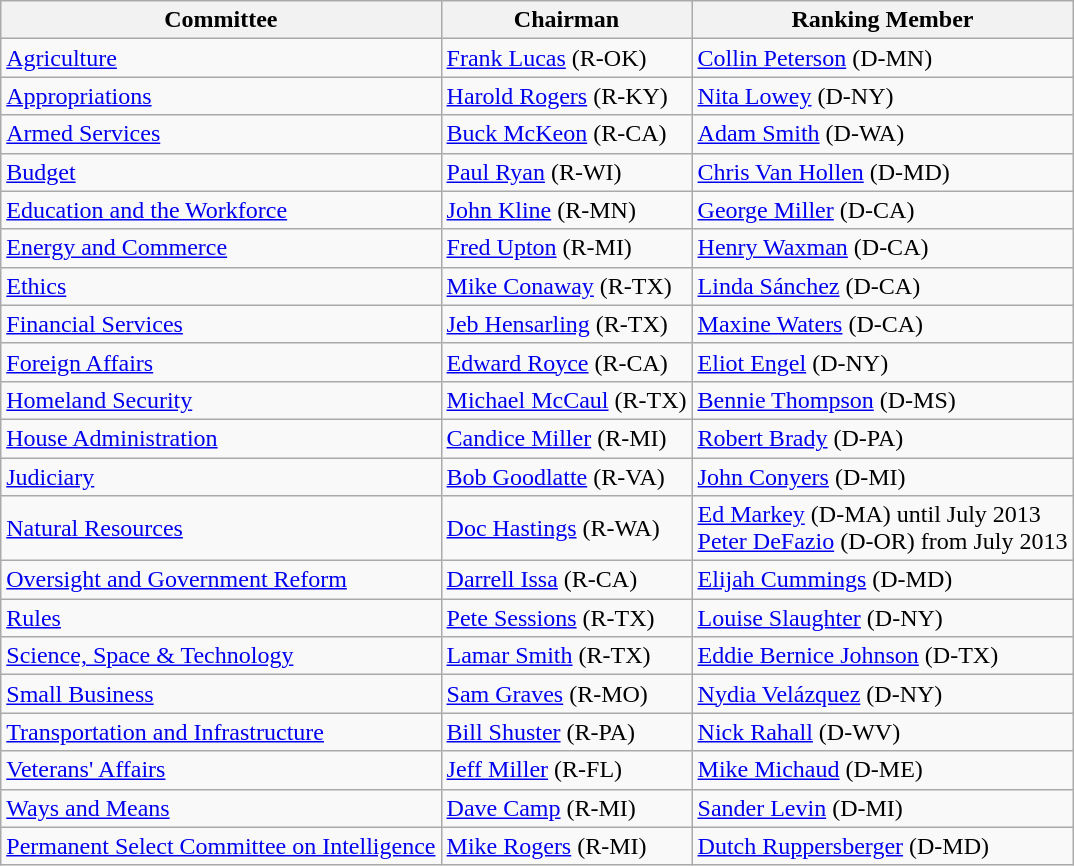<table class="wikitable">
<tr>
<th>Committee</th>
<th>Chairman</th>
<th>Ranking Member</th>
</tr>
<tr>
<td><a href='#'>Agriculture</a></td>
<td><a href='#'>Frank Lucas</a> (R-OK)</td>
<td><a href='#'>Collin Peterson</a> (D-MN)</td>
</tr>
<tr>
<td><a href='#'>Appropriations</a></td>
<td><a href='#'>Harold Rogers</a> (R-KY)</td>
<td><a href='#'>Nita Lowey</a> (D-NY)</td>
</tr>
<tr>
<td><a href='#'>Armed Services</a></td>
<td><a href='#'>Buck McKeon</a> (R-CA)</td>
<td><a href='#'>Adam Smith</a> (D-WA)</td>
</tr>
<tr>
<td><a href='#'>Budget</a></td>
<td><a href='#'>Paul Ryan</a> (R-WI)</td>
<td><a href='#'>Chris Van Hollen</a> (D-MD)</td>
</tr>
<tr>
<td><a href='#'>Education and the Workforce</a></td>
<td><a href='#'>John Kline</a> (R-MN)</td>
<td><a href='#'>George Miller</a> (D-CA)</td>
</tr>
<tr>
<td><a href='#'>Energy and Commerce</a></td>
<td><a href='#'>Fred Upton</a> (R-MI)</td>
<td><a href='#'>Henry Waxman</a> (D-CA)</td>
</tr>
<tr>
<td><a href='#'>Ethics</a></td>
<td><a href='#'>Mike Conaway</a> (R-TX)</td>
<td><a href='#'>Linda Sánchez</a> (D-CA)</td>
</tr>
<tr>
<td><a href='#'>Financial Services</a></td>
<td><a href='#'>Jeb Hensarling</a> (R-TX)</td>
<td><a href='#'>Maxine Waters</a> (D-CA)</td>
</tr>
<tr>
<td><a href='#'>Foreign Affairs</a></td>
<td><a href='#'>Edward Royce</a> (R-CA)</td>
<td><a href='#'>Eliot Engel</a> (D-NY)</td>
</tr>
<tr>
<td><a href='#'>Homeland Security</a></td>
<td><a href='#'>Michael McCaul</a> (R-TX)</td>
<td><a href='#'>Bennie Thompson</a> (D-MS)</td>
</tr>
<tr>
<td><a href='#'>House Administration</a></td>
<td><a href='#'>Candice Miller</a> (R-MI)</td>
<td><a href='#'>Robert Brady</a> (D-PA)</td>
</tr>
<tr>
<td><a href='#'>Judiciary</a></td>
<td><a href='#'>Bob Goodlatte</a> (R-VA)</td>
<td><a href='#'>John Conyers</a> (D-MI)</td>
</tr>
<tr>
<td><a href='#'>Natural Resources</a></td>
<td><a href='#'>Doc Hastings</a> (R-WA)</td>
<td><a href='#'>Ed Markey</a> (D-MA) until July 2013<br><a href='#'>Peter DeFazio</a> (D-OR) from July 2013</td>
</tr>
<tr>
<td><a href='#'>Oversight and Government Reform</a></td>
<td><a href='#'>Darrell Issa</a> (R-CA)</td>
<td><a href='#'>Elijah Cummings</a> (D-MD)</td>
</tr>
<tr>
<td><a href='#'>Rules</a></td>
<td><a href='#'>Pete Sessions</a> (R-TX)</td>
<td><a href='#'>Louise Slaughter</a> (D-NY)</td>
</tr>
<tr>
<td><a href='#'>Science, Space & Technology</a></td>
<td><a href='#'>Lamar Smith</a> (R-TX)</td>
<td><a href='#'>Eddie Bernice Johnson</a> (D-TX)</td>
</tr>
<tr>
<td><a href='#'>Small Business</a></td>
<td><a href='#'>Sam Graves</a> (R-MO)</td>
<td><a href='#'>Nydia Velázquez</a> (D-NY)</td>
</tr>
<tr>
<td><a href='#'>Transportation and Infrastructure</a></td>
<td><a href='#'>Bill Shuster</a> (R-PA)</td>
<td><a href='#'>Nick Rahall</a> (D-WV)</td>
</tr>
<tr>
<td><a href='#'>Veterans' Affairs</a></td>
<td><a href='#'>Jeff Miller</a> (R-FL)</td>
<td><a href='#'>Mike Michaud</a> (D-ME)</td>
</tr>
<tr>
<td><a href='#'>Ways and Means</a></td>
<td><a href='#'>Dave Camp</a> (R-MI)</td>
<td><a href='#'>Sander Levin</a> (D-MI)</td>
</tr>
<tr>
<td><a href='#'>Permanent Select Committee on Intelligence</a></td>
<td><a href='#'>Mike Rogers</a> (R-MI)</td>
<td><a href='#'>Dutch Ruppersberger</a> (D-MD)</td>
</tr>
</table>
